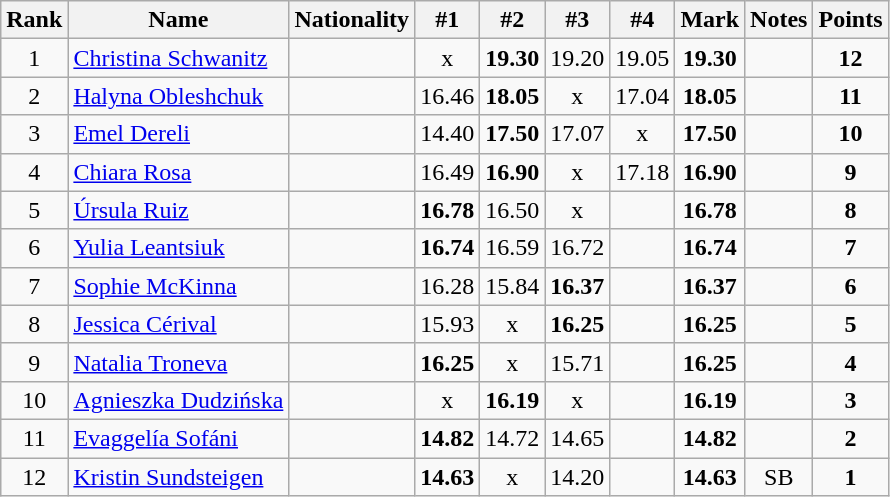<table class="wikitable sortable" style="text-align:center">
<tr>
<th>Rank</th>
<th>Name</th>
<th>Nationality</th>
<th>#1</th>
<th>#2</th>
<th>#3</th>
<th>#4</th>
<th>Mark</th>
<th>Notes</th>
<th>Points</th>
</tr>
<tr>
<td>1</td>
<td align=left><a href='#'>Christina Schwanitz</a></td>
<td align=left></td>
<td>x</td>
<td><strong>19.30</strong></td>
<td>19.20</td>
<td>19.05</td>
<td><strong>19.30</strong></td>
<td></td>
<td><strong>12</strong></td>
</tr>
<tr>
<td>2</td>
<td align=left><a href='#'>Halyna Obleshchuk</a></td>
<td align=left></td>
<td>16.46</td>
<td><strong>18.05</strong></td>
<td>x</td>
<td>17.04</td>
<td><strong>18.05</strong></td>
<td></td>
<td><strong>11</strong></td>
</tr>
<tr>
<td>3</td>
<td align=left><a href='#'>Emel Dereli</a></td>
<td align=left></td>
<td>14.40</td>
<td><strong>17.50</strong></td>
<td>17.07</td>
<td>x</td>
<td><strong>17.50</strong></td>
<td></td>
<td><strong>10</strong></td>
</tr>
<tr>
<td>4</td>
<td align=left><a href='#'>Chiara Rosa</a></td>
<td align=left></td>
<td>16.49</td>
<td><strong>16.90</strong></td>
<td>x</td>
<td>17.18</td>
<td><strong>16.90</strong></td>
<td></td>
<td><strong>9</strong></td>
</tr>
<tr>
<td>5</td>
<td align=left><a href='#'>Úrsula Ruiz</a></td>
<td align=left></td>
<td><strong>16.78</strong></td>
<td>16.50</td>
<td>x</td>
<td></td>
<td><strong>16.78</strong></td>
<td></td>
<td><strong>8</strong></td>
</tr>
<tr>
<td>6</td>
<td align=left><a href='#'>Yulia Leantsiuk</a></td>
<td align=left></td>
<td><strong>16.74</strong></td>
<td>16.59</td>
<td>16.72</td>
<td></td>
<td><strong>16.74</strong></td>
<td></td>
<td><strong>7</strong></td>
</tr>
<tr>
<td>7</td>
<td align=left><a href='#'>Sophie McKinna</a></td>
<td align=left></td>
<td>16.28</td>
<td>15.84</td>
<td><strong>16.37</strong></td>
<td></td>
<td><strong>16.37</strong></td>
<td></td>
<td><strong>6</strong></td>
</tr>
<tr>
<td>8</td>
<td align=left><a href='#'>Jessica Cérival</a></td>
<td align=left></td>
<td>15.93</td>
<td>x</td>
<td><strong>16.25</strong></td>
<td></td>
<td><strong>16.25</strong></td>
<td></td>
<td><strong>5</strong></td>
</tr>
<tr>
<td>9</td>
<td align=left><a href='#'>Natalia Troneva</a></td>
<td align=left></td>
<td><strong>16.25</strong></td>
<td>x</td>
<td>15.71</td>
<td></td>
<td><strong>16.25</strong></td>
<td></td>
<td><strong>4</strong></td>
</tr>
<tr>
<td>10</td>
<td align=left><a href='#'>Agnieszka Dudzińska</a></td>
<td align=left></td>
<td>x</td>
<td><strong>16.19</strong></td>
<td>x</td>
<td></td>
<td><strong>16.19</strong></td>
<td></td>
<td><strong>3</strong></td>
</tr>
<tr>
<td>11</td>
<td align=left><a href='#'>Evaggelía Sofáni</a></td>
<td align=left></td>
<td><strong>14.82</strong></td>
<td>14.72</td>
<td>14.65</td>
<td></td>
<td><strong>14.82</strong></td>
<td></td>
<td><strong>2</strong></td>
</tr>
<tr>
<td>12</td>
<td align=left><a href='#'>Kristin Sundsteigen</a></td>
<td align=left></td>
<td><strong>14.63</strong></td>
<td>x</td>
<td>14.20</td>
<td></td>
<td><strong>14.63</strong></td>
<td>SB</td>
<td><strong>1</strong></td>
</tr>
</table>
